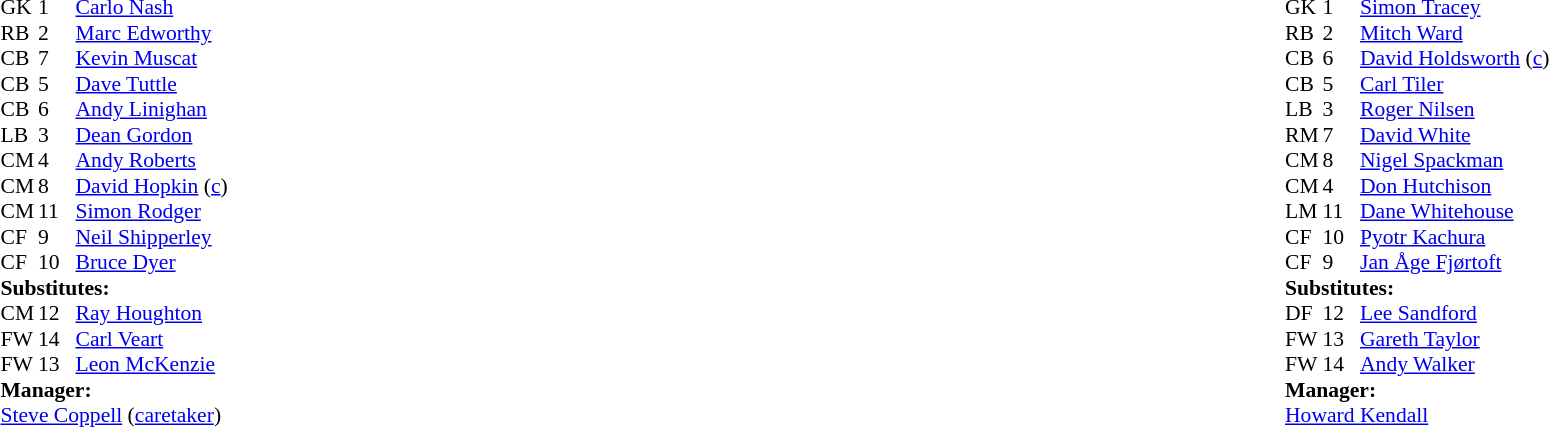<table style="width:100%;">
<tr>
<td style="vertical-align:top; width:50%;"><br><table style="font-size: 90%" cellspacing="0" cellpadding="0">
<tr>
<th width="25"></th>
<th width="25"></th>
</tr>
<tr>
<td>GK</td>
<td>1</td>
<td><a href='#'>Carlo Nash</a></td>
</tr>
<tr>
<td>RB</td>
<td>2</td>
<td><a href='#'>Marc Edworthy</a></td>
</tr>
<tr>
<td>CB</td>
<td>7</td>
<td><a href='#'>Kevin Muscat</a></td>
</tr>
<tr>
<td>CB</td>
<td>5</td>
<td><a href='#'>Dave Tuttle</a></td>
</tr>
<tr>
<td>CB</td>
<td>6</td>
<td><a href='#'>Andy Linighan</a></td>
</tr>
<tr>
<td>LB</td>
<td>3</td>
<td><a href='#'>Dean Gordon</a></td>
</tr>
<tr>
<td>CM</td>
<td>4</td>
<td><a href='#'>Andy Roberts</a></td>
</tr>
<tr>
<td>CM</td>
<td>8</td>
<td><a href='#'>David Hopkin</a> (<a href='#'>c</a>)</td>
</tr>
<tr>
<td>CM</td>
<td>11</td>
<td><a href='#'>Simon Rodger</a> </td>
</tr>
<tr>
<td>CF</td>
<td>9</td>
<td><a href='#'>Neil Shipperley</a> </td>
</tr>
<tr>
<td>CF</td>
<td>10</td>
<td><a href='#'>Bruce Dyer</a></td>
</tr>
<tr>
<td colspan=4><strong>Substitutes:</strong></td>
</tr>
<tr>
<td>CM</td>
<td>12</td>
<td><a href='#'>Ray Houghton</a></td>
<td></td>
</tr>
<tr>
<td>FW</td>
<td>14</td>
<td><a href='#'>Carl Veart</a></td>
<td></td>
</tr>
<tr>
<td>FW</td>
<td>13</td>
<td><a href='#'>Leon McKenzie</a></td>
<td></td>
</tr>
<tr>
<td colspan=4><strong>Manager:</strong></td>
</tr>
<tr>
<td colspan="4"><a href='#'>Steve Coppell</a> (<a href='#'>caretaker</a>)</td>
</tr>
</table>
</td>
<td style="vertical-align:top; width:50%;"><br><table cellspacing="0" cellpadding="0" style="font-size:90%; margin:auto;">
<tr>
<th width="25"></th>
<th width="25"></th>
</tr>
<tr>
<td>GK</td>
<td>1</td>
<td><a href='#'>Simon Tracey</a></td>
</tr>
<tr>
<td>RB</td>
<td>2</td>
<td><a href='#'>Mitch Ward</a></td>
</tr>
<tr>
<td>CB</td>
<td>6</td>
<td><a href='#'>David Holdsworth</a> (<a href='#'>c</a>)</td>
</tr>
<tr>
<td>CB</td>
<td>5</td>
<td><a href='#'>Carl Tiler</a></td>
</tr>
<tr>
<td>LB</td>
<td>3</td>
<td><a href='#'>Roger Nilsen</a></td>
</tr>
<tr>
<td>RM</td>
<td>7</td>
<td><a href='#'>David White</a></td>
</tr>
<tr>
<td>CM</td>
<td>8</td>
<td><a href='#'>Nigel Spackman</a></td>
<td></td>
</tr>
<tr>
<td>CM</td>
<td>4</td>
<td><a href='#'>Don Hutchison</a></td>
<td></td>
</tr>
<tr>
<td>LM</td>
<td>11</td>
<td><a href='#'>Dane Whitehouse</a></td>
</tr>
<tr>
<td>CF</td>
<td>10</td>
<td><a href='#'>Pyotr Kachura</a></td>
<td></td>
</tr>
<tr>
<td>CF</td>
<td>9</td>
<td><a href='#'>Jan Åge Fjørtoft</a> </td>
</tr>
<tr>
<td colspan=4><strong>Substitutes:</strong></td>
</tr>
<tr>
<td>DF</td>
<td>12</td>
<td><a href='#'>Lee Sandford</a></td>
<td></td>
</tr>
<tr>
<td>FW</td>
<td>13</td>
<td><a href='#'>Gareth Taylor</a></td>
<td></td>
</tr>
<tr>
<td>FW</td>
<td>14</td>
<td><a href='#'>Andy Walker</a></td>
<td></td>
</tr>
<tr>
<td colspan=4><strong>Manager:</strong></td>
</tr>
<tr>
<td colspan="4"><a href='#'>Howard Kendall</a></td>
</tr>
</table>
</td>
</tr>
</table>
